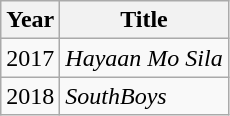<table class="wikitable">
<tr>
<th>Year</th>
<th>Title</th>
</tr>
<tr>
<td>2017</td>
<td><em>Hayaan Mo Sila</em><br></td>
</tr>
<tr>
<td>2018</td>
<td><em>SouthBoys</em><br></td>
</tr>
</table>
